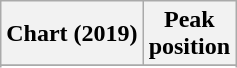<table class="wikitable sortable plainrowheaders" style="text-align:center">
<tr>
<th scope="col">Chart (2019)</th>
<th scope="col">Peak<br>position</th>
</tr>
<tr>
</tr>
<tr>
</tr>
<tr>
</tr>
</table>
